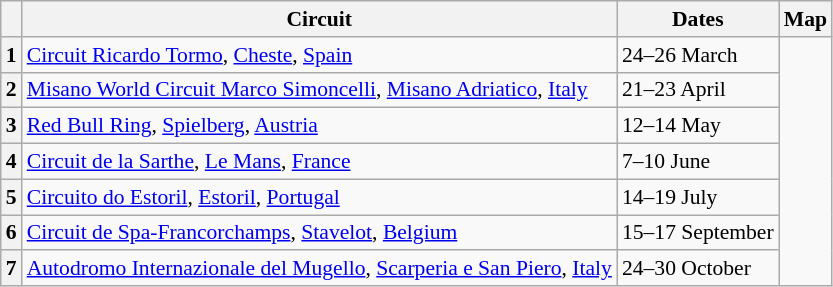<table class="wikitable" style="font-size:90%;">
<tr>
<th></th>
<th>Circuit</th>
<th>Dates</th>
<th>Map</th>
</tr>
<tr>
<th>1</th>
<td> <a href='#'>Circuit Ricardo Tormo</a>, <a href='#'>Cheste</a>, <a href='#'>Spain</a></td>
<td>24–26 March</td>
<td rowspan=7></td>
</tr>
<tr>
<th>2</th>
<td> <a href='#'>Misano World Circuit Marco Simoncelli</a>, <a href='#'>Misano Adriatico</a>, <a href='#'>Italy</a></td>
<td>21–23 April</td>
</tr>
<tr>
<th>3</th>
<td> <a href='#'>Red Bull Ring</a>, <a href='#'>Spielberg</a>, <a href='#'>Austria</a></td>
<td>12–14 May</td>
</tr>
<tr>
<th>4</th>
<td> <a href='#'>Circuit de la Sarthe</a>, <a href='#'>Le Mans</a>, <a href='#'>France</a></td>
<td>7–10 June</td>
</tr>
<tr>
<th>5</th>
<td> <a href='#'>Circuito do Estoril</a>, <a href='#'>Estoril</a>, <a href='#'>Portugal</a></td>
<td>14–19 July</td>
</tr>
<tr>
<th>6</th>
<td> <a href='#'>Circuit de Spa-Francorchamps</a>, <a href='#'>Stavelot</a>, <a href='#'>Belgium</a></td>
<td>15–17 September</td>
</tr>
<tr>
<th>7</th>
<td> <a href='#'>Autodromo Internazionale del Mugello</a>, <a href='#'>Scarperia e San Piero</a>, <a href='#'>Italy</a></td>
<td>24–30 October</td>
</tr>
</table>
